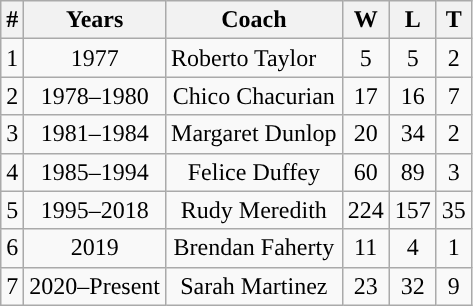<table class="wikitable" style="text-align:center">
<tr>
<th>#</th>
<th>Years</th>
<th>Coach</th>
<th>W</th>
<th>L</th>
<th>T</th>
</tr>
<tr>
<td>1</td>
<td>1977</td>
<td align=left>Roberto Taylor</td>
<td>5</td>
<td>5</td>
<td>2</td>
</tr>
<tr>
<td>2</td>
<td>1978–1980</td>
<td>Chico Chacurian</td>
<td>17</td>
<td>16</td>
<td>7</td>
</tr>
<tr>
<td>3</td>
<td>1981–1984</td>
<td>Margaret Dunlop</td>
<td>20</td>
<td>34</td>
<td>2</td>
</tr>
<tr>
<td>4</td>
<td>1985–1994</td>
<td>Felice Duffey</td>
<td>60</td>
<td>89</td>
<td>3</td>
</tr>
<tr>
<td>5</td>
<td>1995–2018</td>
<td>Rudy Meredith</td>
<td>224</td>
<td>157</td>
<td>35</td>
</tr>
<tr>
<td>6</td>
<td>2019</td>
<td>Brendan Faherty</td>
<td>11</td>
<td>4</td>
<td>1</td>
</tr>
<tr>
<td>7</td>
<td>2020–Present</td>
<td>Sarah Martinez</td>
<td>23</td>
<td>32</td>
<td>9</td>
</tr>
</table>
